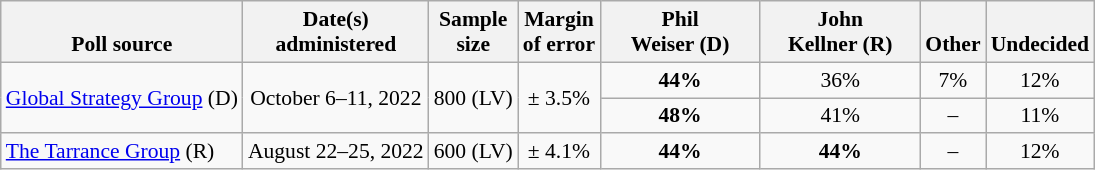<table class="wikitable" style="font-size:90%;text-align:center;">
<tr valign=bottom>
<th>Poll source</th>
<th>Date(s)<br>administered</th>
<th>Sample<br>size</th>
<th>Margin<br>of error</th>
<th style="width:100px;">Phil<br>Weiser (D)</th>
<th style="width:100px;">John<br>Kellner (R)</th>
<th>Other</th>
<th>Undecided</th>
</tr>
<tr>
<td style="text-align:left;" rowspan="2"><a href='#'>Global Strategy Group</a> (D)</td>
<td rowspan="2">October 6–11, 2022</td>
<td rowspan="2">800 (LV)</td>
<td rowspan="2">± 3.5%</td>
<td><strong>44%</strong></td>
<td>36%</td>
<td>7%</td>
<td>12%</td>
</tr>
<tr>
<td><strong>48%</strong></td>
<td>41%</td>
<td>–</td>
<td>11%</td>
</tr>
<tr>
<td style="text-align:left;"><a href='#'>The Tarrance Group</a> (R)</td>
<td>August 22–25, 2022</td>
<td>600 (LV)</td>
<td>± 4.1%</td>
<td><strong>44%</strong></td>
<td><strong>44%</strong></td>
<td>–</td>
<td>12%</td>
</tr>
</table>
